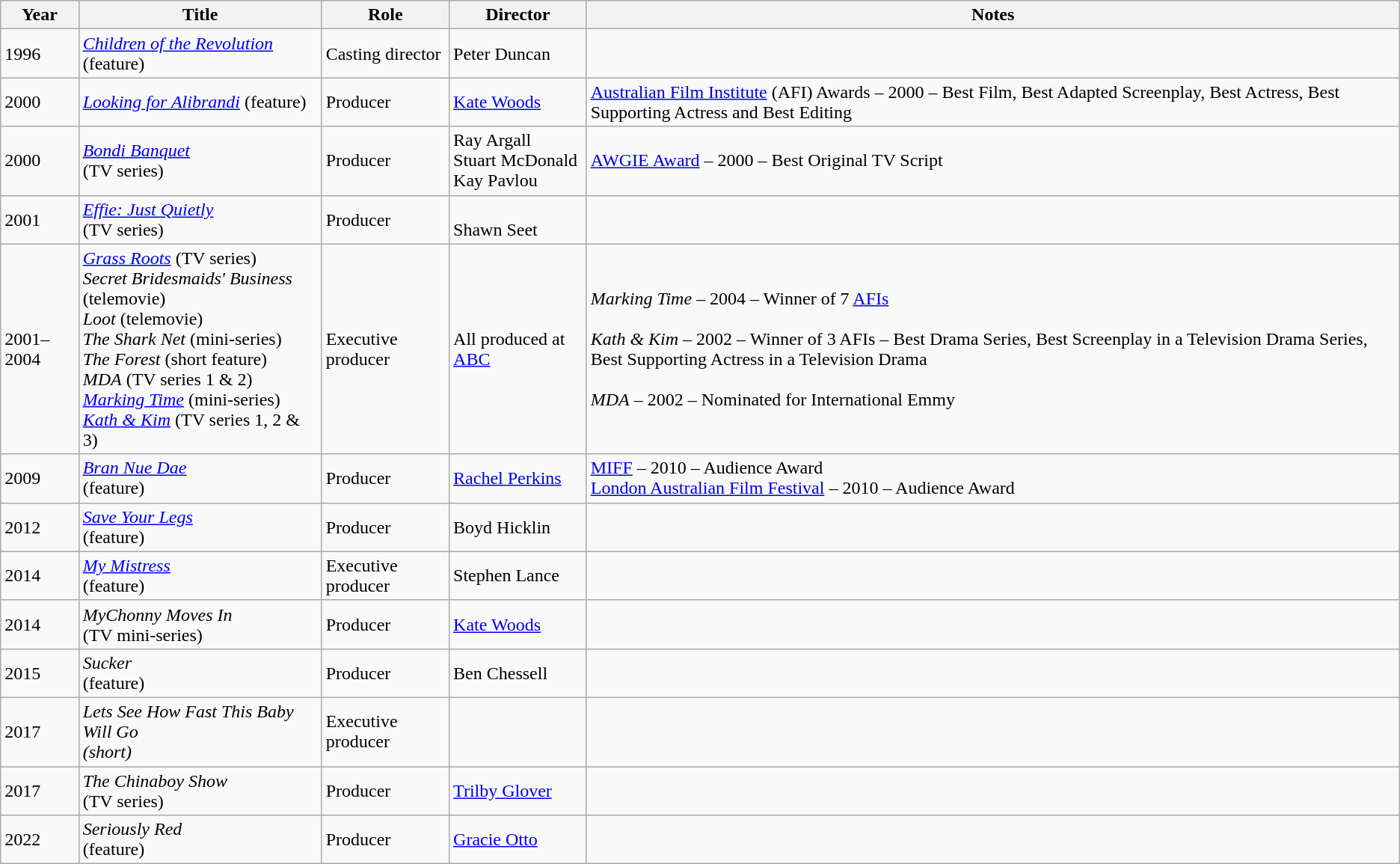<table class="wikitable">
<tr>
<th><strong>Year</strong></th>
<th><strong>Title</strong></th>
<th><strong>Role</strong></th>
<th><strong>Director</strong></th>
<th><strong>Notes</strong></th>
</tr>
<tr>
<td>1996</td>
<td><em><a href='#'>Children of the Revolution</a></em><br>(feature)</td>
<td>Casting director</td>
<td>Peter Duncan</td>
<td></td>
</tr>
<tr>
<td>2000</td>
<td><em><a href='#'>Looking for Alibrandi</a></em> (feature)</td>
<td>Producer</td>
<td><a href='#'>Kate Woods</a></td>
<td><a href='#'>Australian Film Institute</a> (AFI) Awards – 2000 – Best Film, Best Adapted Screenplay, Best Actress, Best Supporting Actress and Best Editing</td>
</tr>
<tr>
<td>2000</td>
<td><em><a href='#'>Bondi Banquet</a></em><br>(TV series)</td>
<td>Producer</td>
<td>Ray Argall<br>Stuart McDonald<br>Kay Pavlou<br></td>
<td><a href='#'>AWGIE Award</a> – 2000 – Best Original TV Script</td>
</tr>
<tr>
<td>2001</td>
<td><em><a href='#'>Effie: Just Quietly</a></em><br>(TV series)</td>
<td>Producer</td>
<td><br>Shawn Seet</td>
<td></td>
</tr>
<tr>
<td>2001–2004</td>
<td><em><a href='#'>Grass Roots</a></em> (TV series)<br><em>Secret Bridesmaids' Business</em> (telemovie)<br><em>Loot</em> (telemovie)<br><em>The Shark Net</em> (mini-series)<br><em>The Forest</em> (short feature)<br><em>MDA</em> (TV series 1 & 2)<br><em><a href='#'>Marking Time</a></em> (mini-series)<br><em><a href='#'>Kath & Kim</a></em> (TV series 1, 2 & 3)</td>
<td>Executive producer</td>
<td>All produced at <a href='#'>ABC</a></td>
<td><em>Marking Time</em> – 2004 – Winner of 7 <a href='#'>AFIs</a><br><br><em>Kath & Kim</em> – 2002 – Winner of 3 AFIs – Best Drama Series, Best Screenplay in a Television Drama Series, Best Supporting Actress in a Television Drama<br><br><em>MDA</em> – 2002 – Nominated for International Emmy</td>
</tr>
<tr>
<td>2009</td>
<td><em><a href='#'>Bran Nue Dae</a></em><br>(feature)</td>
<td>Producer</td>
<td><a href='#'>Rachel Perkins</a></td>
<td><a href='#'>MIFF</a> – 2010 – Audience Award<br><a href='#'>London Australian Film Festival</a> – 2010 – Audience Award</td>
</tr>
<tr>
<td>2012</td>
<td><a href='#'><em>Save Your Legs</em></a><br>(feature)</td>
<td>Producer</td>
<td>Boyd Hicklin</td>
<td></td>
</tr>
<tr>
<td>2014</td>
<td><em><a href='#'>My Mistress</a></em><br>(feature)</td>
<td>Executive producer</td>
<td>Stephen Lance</td>
<td></td>
</tr>
<tr>
<td>2014</td>
<td><em>MyChonny Moves In</em><br>(TV mini-series)</td>
<td>Producer</td>
<td><a href='#'>Kate Woods</a></td>
<td></td>
</tr>
<tr>
<td>2015</td>
<td><em>Sucker</em><br>(feature)</td>
<td>Producer</td>
<td>Ben Chessell</td>
<td></td>
</tr>
<tr>
<td>2017</td>
<td><em>Lets See How Fast This Baby Will Go<br>(short)</em></td>
<td>Executive producer</td>
<td></td>
<td></td>
</tr>
<tr>
<td>2017</td>
<td><em>The Chinaboy Show</em><br>(TV series)</td>
<td>Producer</td>
<td><a href='#'>Trilby Glover</a></td>
<td></td>
</tr>
<tr>
<td>2022</td>
<td><em>Seriously Red</em><br>(feature)</td>
<td>Producer</td>
<td><a href='#'>Gracie Otto</a></td>
<td></td>
</tr>
</table>
